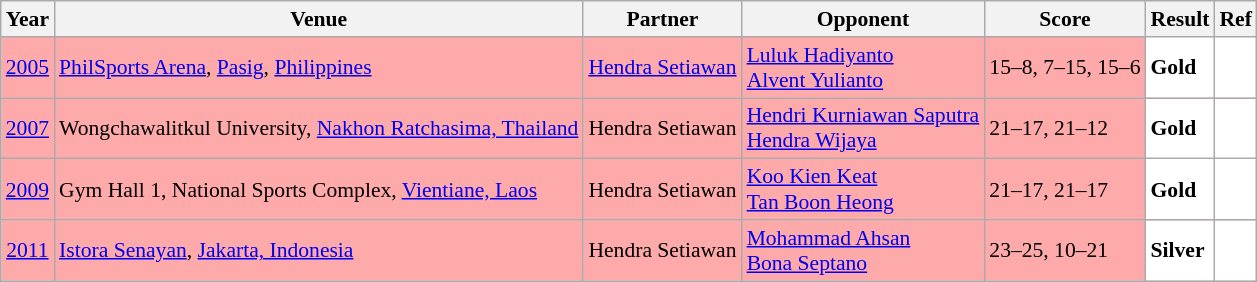<table class="sortable wikitable" style="font-size: 90%">
<tr>
<th>Year</th>
<th>Venue</th>
<th>Partner</th>
<th>Opponent</th>
<th>Score</th>
<th>Result</th>
<th>Ref</th>
</tr>
<tr style="background:#FFAAAA">
<td align="center"><a href='#'>2005</a></td>
<td align="left"><a href='#'>PhilSports Arena</a>, <a href='#'>Pasig</a>, <a href='#'>Philippines</a></td>
<td align="left"> <a href='#'>Hendra Setiawan</a></td>
<td align="left"> <a href='#'>Luluk Hadiyanto</a> <br>  <a href='#'>Alvent Yulianto</a></td>
<td align="left">15–8, 7–15, 15–6</td>
<td style="text-align:left; background:white"> <strong>Gold</strong></td>
<td style="text-align:center; background:white"></td>
</tr>
<tr style="background:#FFAAAA">
<td align="center"><a href='#'>2007</a></td>
<td align="left">Wongchawalitkul University, <a href='#'>Nakhon Ratchasima, Thailand</a></td>
<td align="left"> Hendra Setiawan</td>
<td align="left"> <a href='#'>Hendri Kurniawan Saputra</a> <br>  <a href='#'>Hendra Wijaya</a></td>
<td align="left">21–17, 21–12</td>
<td style="text-align:left; background:white"> <strong>Gold</strong></td>
<td style="text-align:center; background:white"></td>
</tr>
<tr style="background:#FFAAAA">
<td align="center"><a href='#'>2009</a></td>
<td align="left">Gym Hall 1, National Sports Complex, <a href='#'>Vientiane, Laos</a></td>
<td align="left"> Hendra Setiawan</td>
<td align="left"> <a href='#'>Koo Kien Keat</a> <br>  <a href='#'>Tan Boon Heong</a></td>
<td align="left">21–17, 21–17</td>
<td style="text-align:left; background:white"> <strong>Gold</strong></td>
<td style="text-align:center; background:white"></td>
</tr>
<tr style="background:#FFAAAA">
<td align="center"><a href='#'>2011</a></td>
<td align="left"><a href='#'>Istora Senayan</a>, <a href='#'>Jakarta, Indonesia</a></td>
<td align="left"> Hendra Setiawan</td>
<td align="left"> <a href='#'>Mohammad Ahsan</a> <br>  <a href='#'>Bona Septano</a></td>
<td align="left">23–25, 10–21</td>
<td style="text-align:left; background:white"> <strong>Silver</strong></td>
<td style="text-align:center; background:white"></td>
</tr>
</table>
